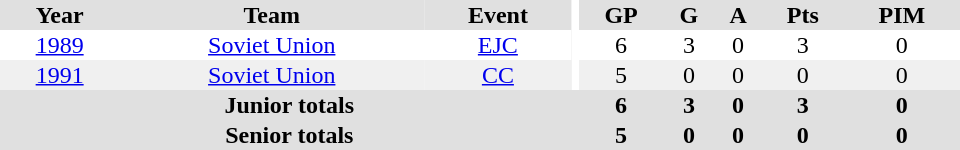<table border="0" cellpadding="1" cellspacing="0" ID="Table3" style="text-align:center; width:40em">
<tr bgcolor="#e0e0e0">
<th>Year</th>
<th>Team</th>
<th>Event</th>
<th rowspan="102" bgcolor="#ffffff"></th>
<th>GP</th>
<th>G</th>
<th>A</th>
<th>Pts</th>
<th>PIM</th>
</tr>
<tr>
<td><a href='#'>1989</a></td>
<td><a href='#'>Soviet Union</a></td>
<td><a href='#'>EJC</a></td>
<td>6</td>
<td>3</td>
<td>0</td>
<td>3</td>
<td>0</td>
</tr>
<tr bgcolor="f0f0f0">
<td><a href='#'>1991</a></td>
<td><a href='#'>Soviet Union</a></td>
<td><a href='#'>CC</a></td>
<td>5</td>
<td>0</td>
<td>0</td>
<td>0</td>
<td>0</td>
</tr>
<tr bgcolor="#e0e0e0">
<th colspan="4">Junior totals</th>
<th>6</th>
<th>3</th>
<th>0</th>
<th>3</th>
<th>0</th>
</tr>
<tr bgcolor="#e0e0e0">
<th colspan="4">Senior totals</th>
<th>5</th>
<th>0</th>
<th>0</th>
<th>0</th>
<th>0</th>
</tr>
</table>
